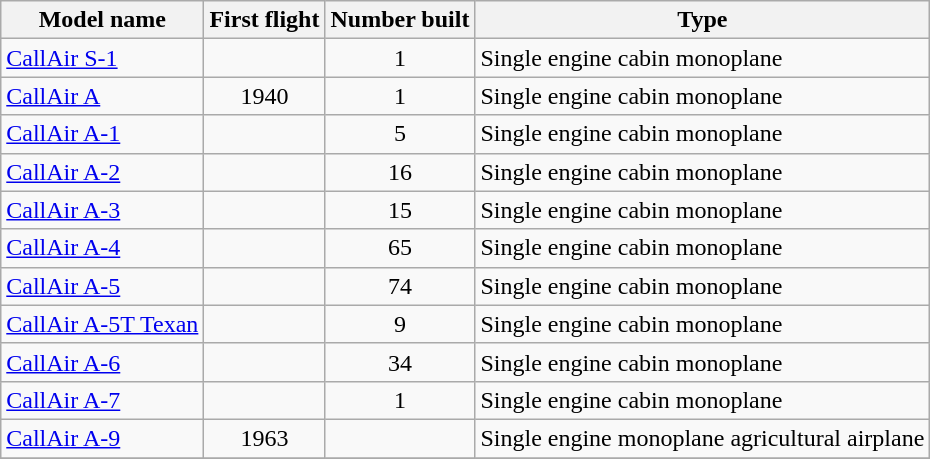<table class="wikitable sortable">
<tr>
<th>Model name</th>
<th>First flight</th>
<th>Number built</th>
<th>Type</th>
</tr>
<tr>
<td align=left><a href='#'>CallAir S-1</a></td>
<td align=center></td>
<td align=center>1</td>
<td align=left>Single engine cabin monoplane</td>
</tr>
<tr>
<td align=left><a href='#'>CallAir A</a></td>
<td align=center>1940</td>
<td align=center>1</td>
<td align=left>Single engine cabin monoplane</td>
</tr>
<tr>
<td align=left><a href='#'>CallAir A-1</a></td>
<td align=center></td>
<td align=center>5</td>
<td align=left>Single engine cabin monoplane</td>
</tr>
<tr>
<td align=left><a href='#'>CallAir A-2</a></td>
<td align=center></td>
<td align=center>16</td>
<td align=left>Single engine cabin monoplane</td>
</tr>
<tr>
<td align=left><a href='#'>CallAir A-3</a></td>
<td align=center></td>
<td align=center>15</td>
<td align=left>Single engine cabin monoplane</td>
</tr>
<tr>
<td align=left><a href='#'>CallAir A-4</a></td>
<td align=center></td>
<td align=center>65</td>
<td align=left>Single engine cabin monoplane</td>
</tr>
<tr>
<td align=left><a href='#'>CallAir A-5</a></td>
<td align=center></td>
<td align=center>74</td>
<td align=left>Single engine cabin monoplane</td>
</tr>
<tr>
<td align=left><a href='#'>CallAir A-5T Texan</a></td>
<td align=center></td>
<td align=center>9</td>
<td align=left>Single engine cabin monoplane</td>
</tr>
<tr>
<td align=left><a href='#'>CallAir A-6</a></td>
<td align=center></td>
<td align=center>34</td>
<td align=left>Single engine cabin monoplane</td>
</tr>
<tr>
<td align=left><a href='#'>CallAir A-7</a></td>
<td align=center></td>
<td align=center>1</td>
<td align=left>Single engine cabin monoplane</td>
</tr>
<tr>
<td align=left><a href='#'>CallAir A-9</a></td>
<td align=center>1963</td>
<td align=center></td>
<td align=left>Single engine monoplane agricultural airplane</td>
</tr>
<tr>
</tr>
</table>
